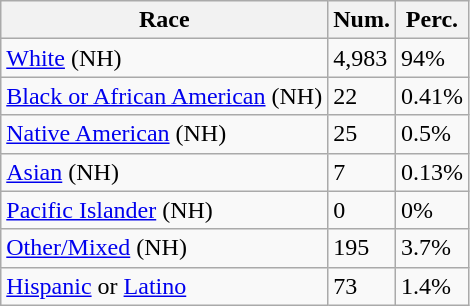<table class="wikitable">
<tr>
<th>Race</th>
<th>Num.</th>
<th>Perc.</th>
</tr>
<tr>
<td><a href='#'>White</a> (NH)</td>
<td>4,983</td>
<td>94%</td>
</tr>
<tr>
<td><a href='#'>Black or African American</a> (NH)</td>
<td>22</td>
<td>0.41%</td>
</tr>
<tr>
<td><a href='#'>Native American</a> (NH)</td>
<td>25</td>
<td>0.5%</td>
</tr>
<tr>
<td><a href='#'>Asian</a> (NH)</td>
<td>7</td>
<td>0.13%</td>
</tr>
<tr>
<td><a href='#'>Pacific Islander</a> (NH)</td>
<td>0</td>
<td>0%</td>
</tr>
<tr>
<td><a href='#'>Other/Mixed</a> (NH)</td>
<td>195</td>
<td>3.7%</td>
</tr>
<tr>
<td><a href='#'>Hispanic</a> or <a href='#'>Latino</a></td>
<td>73</td>
<td>1.4%</td>
</tr>
</table>
